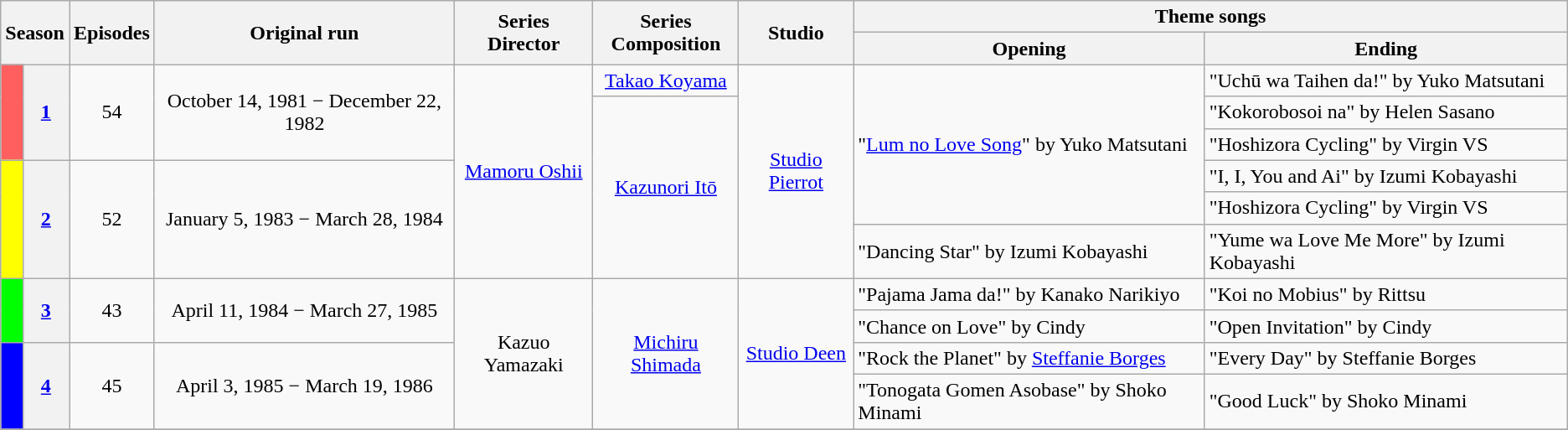<table class="wikitable">
<tr>
<th colspan="2" rowspan="2">Season</th>
<th rowspan="2">Episodes</th>
<th rowspan="2">Original run</th>
<th rowspan="2">Series<br>Director</th>
<th rowspan="2">Series<br>Composition</th>
<th rowspan="2">Studio</th>
<th colspan="2">Theme songs</th>
</tr>
<tr>
<th>Opening</th>
<th>Ending</th>
</tr>
<tr>
<td align="center" rowspan="3" bgcolor=#FF5F5F height="5px"></td>
<th rowspan="3"><strong><a href='#'>1</a></strong></th>
<td align="center" rowspan="3">54</td>
<td align="center" rowspan="3">October 14, 1981 − December 22, 1982</td>
<td align="center" rowspan="6"><a href='#'>Mamoru Oshii</a></td>
<td align="center" rowspan="1"><a href='#'>Takao Koyama</a></td>
<td align="center" rowspan="6"><a href='#'>Studio Pierrot</a></td>
<td rowspan="5">"<a href='#'>Lum no Love Song</a>" by Yuko Matsutani</td>
<td>"Uchū wa Taihen da!" by Yuko Matsutani</td>
</tr>
<tr>
<td align="center" rowspan="5"><a href='#'>Kazunori Itō</a></td>
<td>"Kokorobosoi na" by Helen Sasano</td>
</tr>
<tr>
<td>"Hoshizora Cycling" by Virgin VS</td>
</tr>
<tr>
<td rowspan="3" bgcolor=#FFFF00 height="5px"></td>
<th rowspan="3"><strong><a href='#'>2</a></strong></th>
<td align="center" rowspan="3">52</td>
<td align="center" rowspan="3">January 5, 1983 − March 28, 1984</td>
<td>"I, I, You and Ai" by Izumi Kobayashi</td>
</tr>
<tr>
<td>"Hoshizora Cycling" by Virgin VS</td>
</tr>
<tr>
<td>"Dancing Star" by Izumi Kobayashi</td>
<td>"Yume wa Love Me More" by Izumi Kobayashi</td>
</tr>
<tr>
<td rowspan="2" bgcolor=#00FF00 height="5px"></td>
<th rowspan="2"><strong><a href='#'>3</a></strong></th>
<td align="center" rowspan="2">43</td>
<td align="center" rowspan="2">April 11, 1984 − March 27, 1985</td>
<td align="center" rowspan="4">Kazuo Yamazaki</td>
<td align="center" rowspan="4"><a href='#'>Michiru Shimada</a></td>
<td align="center" rowspan="4"><a href='#'>Studio Deen</a></td>
<td>"Pajama Jama da!" by Kanako Narikiyo</td>
<td>"Koi no Mobius" by Rittsu</td>
</tr>
<tr>
<td>"Chance on Love" by Cindy</td>
<td>"Open Invitation" by Cindy</td>
</tr>
<tr>
<td rowspan="2" bgcolor=#0000FF height="5px"></td>
<th rowspan="2"><strong><a href='#'>4</a></strong></th>
<td align="center" rowspan="2">45</td>
<td align="center" rowspan="2">April 3, 1985 − March 19, 1986</td>
<td>"Rock the Planet" by <a href='#'>Steffanie Borges</a></td>
<td>"Every Day" by Steffanie Borges</td>
</tr>
<tr>
<td>"Tonogata Gomen Asobase" by Shoko Minami</td>
<td>"Good Luck" by Shoko Minami</td>
</tr>
<tr>
</tr>
</table>
